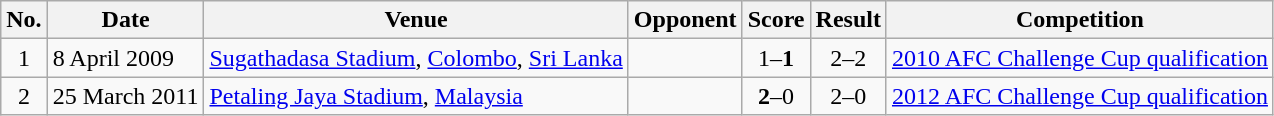<table class="wikitable plainrowheaders sortable">
<tr>
<th scope="col">No.</th>
<th scope="col">Date</th>
<th scope="col">Venue</th>
<th scope="col">Opponent</th>
<th scope="col">Score</th>
<th scope="col">Result</th>
<th scope="col">Competition</th>
</tr>
<tr>
<td align="center">1</td>
<td>8 April 2009</td>
<td><a href='#'>Sugathadasa Stadium</a>, <a href='#'>Colombo</a>, <a href='#'>Sri Lanka</a></td>
<td></td>
<td align="center">1–<strong>1</strong></td>
<td align="center">2–2</td>
<td><a href='#'>2010 AFC Challenge Cup qualification</a></td>
</tr>
<tr>
<td align="center">2</td>
<td>25 March 2011</td>
<td><a href='#'>Petaling Jaya Stadium</a>, <a href='#'>Malaysia</a></td>
<td></td>
<td align="center"><strong>2</strong>–0</td>
<td align="center">2–0</td>
<td><a href='#'>2012 AFC Challenge Cup qualification</a></td>
</tr>
</table>
